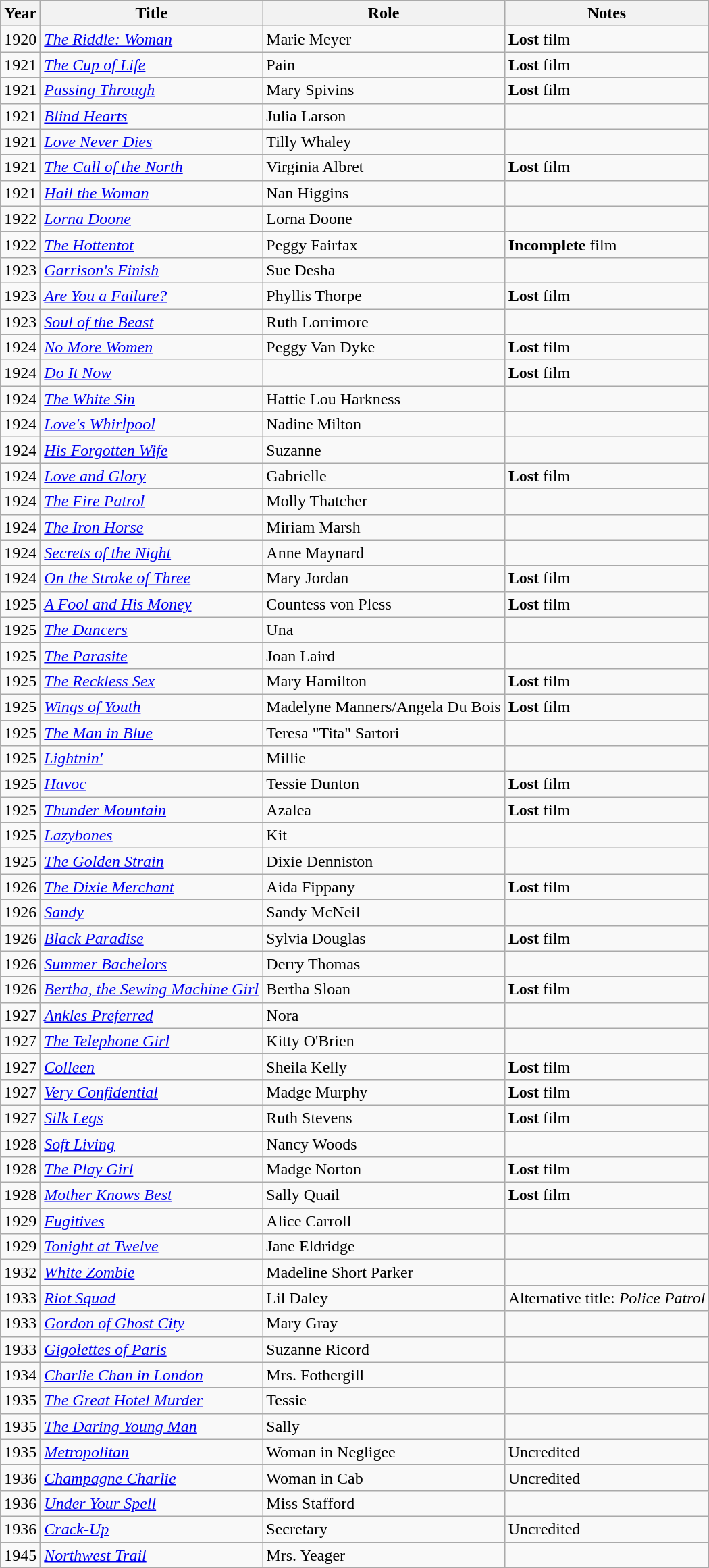<table class="wikitable sortable">
<tr>
<th>Year</th>
<th>Title</th>
<th>Role</th>
<th class="unsortable">Notes</th>
</tr>
<tr>
<td>1920</td>
<td><em><a href='#'>The Riddle: Woman</a></em></td>
<td>Marie Meyer</td>
<td><strong>Lost</strong> film</td>
</tr>
<tr>
<td>1921</td>
<td><em><a href='#'>The Cup of Life</a></em></td>
<td>Pain</td>
<td><strong>Lost</strong> film</td>
</tr>
<tr>
<td>1921</td>
<td><em><a href='#'>Passing Through</a></em></td>
<td>Mary Spivins</td>
<td><strong>Lost</strong> film</td>
</tr>
<tr>
<td>1921</td>
<td><em><a href='#'>Blind Hearts</a></em></td>
<td>Julia Larson</td>
<td></td>
</tr>
<tr>
<td>1921</td>
<td><em><a href='#'>Love Never Dies</a></em></td>
<td>Tilly Whaley</td>
<td></td>
</tr>
<tr>
<td>1921</td>
<td><em><a href='#'>The Call of the North</a></em></td>
<td>Virginia Albret</td>
<td><strong>Lost</strong> film</td>
</tr>
<tr>
<td>1921</td>
<td><em><a href='#'>Hail the Woman</a></em></td>
<td>Nan Higgins</td>
<td></td>
</tr>
<tr>
<td>1922</td>
<td><em><a href='#'>Lorna Doone</a></em></td>
<td>Lorna Doone</td>
<td></td>
</tr>
<tr>
<td>1922</td>
<td><em><a href='#'>The Hottentot</a></em></td>
<td>Peggy Fairfax</td>
<td><strong>Incomplete</strong> film</td>
</tr>
<tr>
<td>1923</td>
<td><em><a href='#'>Garrison's Finish</a></em></td>
<td>Sue Desha</td>
<td></td>
</tr>
<tr>
<td>1923</td>
<td><em><a href='#'>Are You a Failure?</a></em></td>
<td>Phyllis Thorpe</td>
<td><strong>Lost</strong> film</td>
</tr>
<tr>
<td>1923</td>
<td><em><a href='#'>Soul of the Beast</a></em></td>
<td>Ruth Lorrimore</td>
<td></td>
</tr>
<tr>
<td>1924</td>
<td><em><a href='#'>No More Women</a></em></td>
<td>Peggy Van Dyke</td>
<td><strong>Lost</strong> film</td>
</tr>
<tr>
<td>1924</td>
<td><em><a href='#'>Do It Now</a></em></td>
<td></td>
<td><strong>Lost</strong> film</td>
</tr>
<tr>
<td>1924</td>
<td><em><a href='#'>The White Sin</a></em></td>
<td>Hattie Lou Harkness</td>
<td></td>
</tr>
<tr>
<td>1924</td>
<td><em><a href='#'>Love's Whirlpool</a></em></td>
<td>Nadine Milton</td>
<td></td>
</tr>
<tr>
<td>1924</td>
<td><em><a href='#'>His Forgotten Wife</a></em></td>
<td>Suzanne</td>
<td></td>
</tr>
<tr>
<td>1924</td>
<td><em><a href='#'>Love and Glory</a></em></td>
<td>Gabrielle</td>
<td><strong>Lost</strong> film</td>
</tr>
<tr>
<td>1924</td>
<td><em><a href='#'>The Fire Patrol</a></em></td>
<td>Molly Thatcher</td>
<td></td>
</tr>
<tr>
<td>1924</td>
<td><em><a href='#'>The Iron Horse</a></em></td>
<td>Miriam Marsh</td>
<td></td>
</tr>
<tr>
<td>1924</td>
<td><em><a href='#'>Secrets of the Night</a></em></td>
<td>Anne Maynard</td>
<td></td>
</tr>
<tr>
<td>1924</td>
<td><em><a href='#'>On the Stroke of Three</a></em></td>
<td>Mary Jordan</td>
<td><strong>Lost</strong> film</td>
</tr>
<tr>
<td>1925</td>
<td><em><a href='#'>A Fool and His Money</a></em></td>
<td>Countess von Pless</td>
<td><strong>Lost</strong> film</td>
</tr>
<tr>
<td>1925</td>
<td><em><a href='#'>The Dancers</a></em></td>
<td>Una</td>
<td></td>
</tr>
<tr>
<td>1925</td>
<td><em><a href='#'>The Parasite</a></em></td>
<td>Joan Laird</td>
<td></td>
</tr>
<tr>
<td>1925</td>
<td><em><a href='#'>The Reckless Sex</a></em></td>
<td>Mary Hamilton</td>
<td><strong>Lost</strong> film</td>
</tr>
<tr>
<td>1925</td>
<td><em><a href='#'>Wings of Youth</a></em></td>
<td>Madelyne Manners/Angela Du Bois</td>
<td><strong>Lost</strong> film</td>
</tr>
<tr>
<td>1925</td>
<td><em><a href='#'>The Man in Blue</a></em></td>
<td>Teresa "Tita" Sartori</td>
<td></td>
</tr>
<tr>
<td>1925</td>
<td><em><a href='#'>Lightnin'</a></em></td>
<td>Millie</td>
<td></td>
</tr>
<tr>
<td>1925</td>
<td><em><a href='#'>Havoc</a></em></td>
<td>Tessie Dunton</td>
<td><strong>Lost</strong> film</td>
</tr>
<tr>
<td>1925</td>
<td><em><a href='#'>Thunder Mountain</a></em></td>
<td>Azalea</td>
<td><strong>Lost</strong> film</td>
</tr>
<tr>
<td>1925</td>
<td><em><a href='#'>Lazybones</a></em></td>
<td>Kit</td>
<td></td>
</tr>
<tr>
<td>1925</td>
<td><em><a href='#'>The Golden Strain</a></em></td>
<td>Dixie Denniston</td>
<td></td>
</tr>
<tr>
<td>1926</td>
<td><em><a href='#'>The Dixie Merchant</a></em></td>
<td>Aida Fippany</td>
<td><strong>Lost</strong> film</td>
</tr>
<tr>
<td>1926</td>
<td><em><a href='#'>Sandy</a></em></td>
<td>Sandy McNeil</td>
<td></td>
</tr>
<tr>
<td>1926</td>
<td><em><a href='#'>Black Paradise</a></em></td>
<td>Sylvia Douglas</td>
<td><strong>Lost</strong> film</td>
</tr>
<tr>
<td>1926</td>
<td><em><a href='#'>Summer Bachelors</a></em></td>
<td>Derry Thomas</td>
<td></td>
</tr>
<tr>
<td>1926</td>
<td><em><a href='#'>Bertha, the Sewing Machine Girl</a></em></td>
<td>Bertha Sloan</td>
<td><strong>Lost</strong> film</td>
</tr>
<tr>
<td>1927</td>
<td><em><a href='#'>Ankles Preferred</a></em></td>
<td>Nora</td>
<td></td>
</tr>
<tr>
<td>1927</td>
<td><em><a href='#'>The Telephone Girl</a></em></td>
<td>Kitty O'Brien</td>
<td></td>
</tr>
<tr>
<td>1927</td>
<td><em><a href='#'>Colleen</a></em></td>
<td>Sheila Kelly</td>
<td><strong>Lost</strong> film</td>
</tr>
<tr>
<td>1927</td>
<td><em><a href='#'>Very Confidential</a></em></td>
<td>Madge Murphy</td>
<td><strong>Lost</strong> film</td>
</tr>
<tr>
<td>1927</td>
<td><em><a href='#'>Silk Legs</a></em></td>
<td>Ruth Stevens</td>
<td><strong>Lost</strong> film</td>
</tr>
<tr>
<td>1928</td>
<td><em><a href='#'>Soft Living</a></em></td>
<td>Nancy Woods</td>
<td></td>
</tr>
<tr>
<td>1928</td>
<td><em><a href='#'>The Play Girl</a></em></td>
<td>Madge Norton</td>
<td><strong>Lost</strong> film</td>
</tr>
<tr>
<td>1928</td>
<td><em><a href='#'>Mother Knows Best</a></em></td>
<td>Sally Quail</td>
<td><strong>Lost</strong> film</td>
</tr>
<tr>
<td>1929</td>
<td><em><a href='#'>Fugitives</a></em></td>
<td>Alice Carroll</td>
<td></td>
</tr>
<tr>
<td>1929</td>
<td><em><a href='#'>Tonight at Twelve</a></em></td>
<td>Jane Eldridge</td>
<td></td>
</tr>
<tr>
<td>1932</td>
<td><em><a href='#'>White Zombie</a></em></td>
<td>Madeline Short Parker</td>
<td></td>
</tr>
<tr>
<td>1933</td>
<td><em><a href='#'>Riot Squad</a></em></td>
<td>Lil Daley</td>
<td>Alternative title: <em>Police Patrol</em></td>
</tr>
<tr>
<td>1933</td>
<td><em><a href='#'>Gordon of Ghost City</a></em></td>
<td>Mary Gray</td>
<td></td>
</tr>
<tr>
<td>1933</td>
<td><em><a href='#'>Gigolettes of Paris</a></em></td>
<td>Suzanne Ricord</td>
<td></td>
</tr>
<tr>
<td>1934</td>
<td><em><a href='#'>Charlie Chan in London</a></em></td>
<td>Mrs. Fothergill</td>
<td></td>
</tr>
<tr>
<td>1935</td>
<td><em><a href='#'>The Great Hotel Murder</a></em></td>
<td>Tessie</td>
<td></td>
</tr>
<tr>
<td>1935</td>
<td><em><a href='#'>The Daring Young Man</a></em></td>
<td>Sally</td>
<td></td>
</tr>
<tr>
<td>1935</td>
<td><em><a href='#'>Metropolitan</a></em></td>
<td>Woman in Negligee</td>
<td>Uncredited</td>
</tr>
<tr>
<td>1936</td>
<td><em><a href='#'>Champagne Charlie</a></em></td>
<td>Woman in Cab</td>
<td>Uncredited</td>
</tr>
<tr>
<td>1936</td>
<td><em><a href='#'>Under Your Spell</a></em></td>
<td>Miss Stafford</td>
<td></td>
</tr>
<tr>
<td>1936</td>
<td><em><a href='#'>Crack-Up</a></em></td>
<td>Secretary</td>
<td>Uncredited</td>
</tr>
<tr>
<td>1945</td>
<td><em><a href='#'>Northwest Trail</a></em></td>
<td>Mrs. Yeager</td>
<td></td>
</tr>
<tr>
</tr>
</table>
